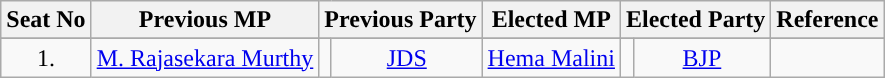<table class="wikitable">
<tr>
<th>Seat No</th>
<th>Previous MP</th>
<th colspan=2>Previous Party</th>
<th>Elected MP</th>
<th colspan=2>Elected Party</th>
<th>Reference</th>
</tr>
<tr>
</tr>
<tr style="text-align:center;">
<td>1.</td>
<td><a href='#'>M. Rajasekara Murthy</a></td>
<td width="1px"></td>
<td><a href='#'>JDS</a></td>
<td><a href='#'>Hema Malini</a></td>
<td width="1px"></td>
<td><a href='#'>BJP</a></td>
<td></td>
</tr>
</table>
